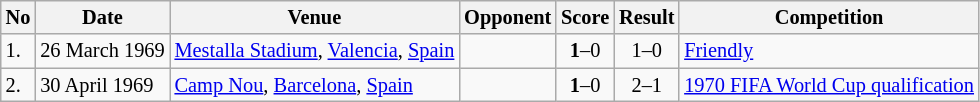<table class="wikitable" style="font-size:85%;">
<tr>
<th>No</th>
<th>Date</th>
<th>Venue</th>
<th>Opponent</th>
<th>Score</th>
<th>Result</th>
<th>Competition</th>
</tr>
<tr>
<td>1.</td>
<td>26 March 1969</td>
<td><a href='#'>Mestalla Stadium</a>, <a href='#'>Valencia</a>, <a href='#'>Spain</a></td>
<td></td>
<td align=center><strong>1</strong>–0</td>
<td align=center>1–0</td>
<td><a href='#'>Friendly</a></td>
</tr>
<tr>
<td>2.</td>
<td>30 April 1969</td>
<td><a href='#'>Camp Nou</a>, <a href='#'>Barcelona</a>, <a href='#'>Spain</a></td>
<td></td>
<td align=center><strong>1</strong>–0</td>
<td align=center>2–1</td>
<td><a href='#'>1970 FIFA World Cup qualification</a></td>
</tr>
</table>
